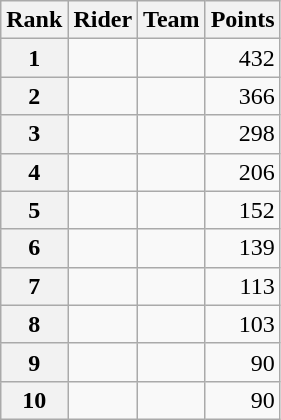<table class="wikitable">
<tr>
<th scope="col">Rank</th>
<th scope="col">Rider</th>
<th scope="col">Team</th>
<th scope="col">Points</th>
</tr>
<tr>
<th scope="row">1</th>
<td> </td>
<td></td>
<td style="text-align:right;">432</td>
</tr>
<tr>
<th scope="row">2</th>
<td></td>
<td></td>
<td style="text-align:right;">366</td>
</tr>
<tr>
<th scope="row">3</th>
<td></td>
<td></td>
<td style="text-align:right;">298</td>
</tr>
<tr>
<th scope="row">4</th>
<td></td>
<td></td>
<td style="text-align:right;">206</td>
</tr>
<tr>
<th scope="row">5</th>
<td></td>
<td></td>
<td style="text-align:right;">152</td>
</tr>
<tr>
<th scope="row">6</th>
<td>  </td>
<td></td>
<td style="text-align:right;">139</td>
</tr>
<tr>
<th scope="row">7</th>
<td></td>
<td></td>
<td style="text-align:right;">113</td>
</tr>
<tr>
<th scope="row">8</th>
<td> </td>
<td></td>
<td style="text-align:right;">103</td>
</tr>
<tr>
<th scope="row">9</th>
<td></td>
<td></td>
<td style="text-align:right;">90</td>
</tr>
<tr>
<th scope="row">10</th>
<td></td>
<td></td>
<td style="text-align:right;">90</td>
</tr>
</table>
